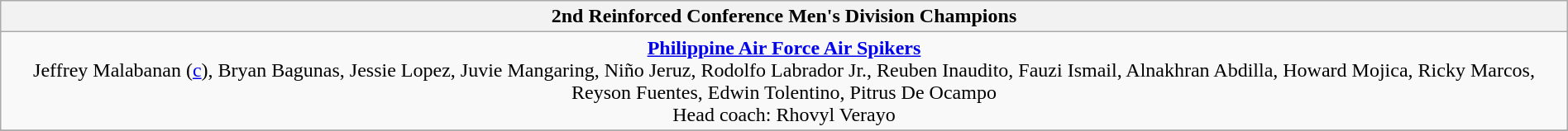<table class=wikitable style="text-align:center; margin:auto">
<tr>
<th>2nd Reinforced Conference Men's Division Champions</th>
</tr>
<tr>
<td><strong><a href='#'>Philippine Air Force Air Spikers</a></strong><br>Jeffrey Malabanan (<a href='#'>c</a>), Bryan Bagunas, Jessie Lopez, Juvie Mangaring, Niño Jeruz, Rodolfo Labrador Jr., Reuben Inaudito, Fauzi Ismail, Alnakhran Abdilla, Howard Mojica, Ricky Marcos, Reyson Fuentes, Edwin Tolentino, Pitrus De Ocampo<br>Head coach: Rhovyl Verayo</td>
</tr>
<tr>
</tr>
</table>
